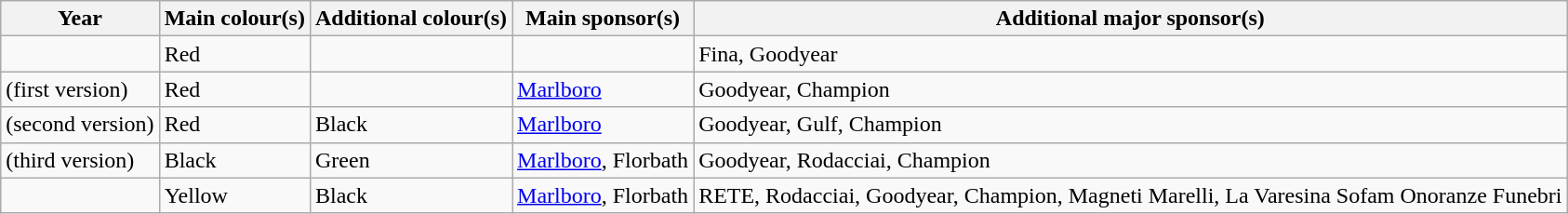<table class="wikitable">
<tr>
<th>Year</th>
<th>Main colour(s)</th>
<th>Additional colour(s)</th>
<th>Main sponsor(s)</th>
<th>Additional major sponsor(s)</th>
</tr>
<tr>
<td></td>
<td>Red</td>
<td></td>
<td></td>
<td>Fina, Goodyear</td>
</tr>
<tr>
<td> (first version)</td>
<td>Red</td>
<td></td>
<td><a href='#'>Marlboro</a></td>
<td>Goodyear, Champion</td>
</tr>
<tr>
<td> (second version)</td>
<td>Red</td>
<td>Black</td>
<td><a href='#'>Marlboro</a></td>
<td>Goodyear, Gulf, Champion</td>
</tr>
<tr>
<td> (third version)</td>
<td>Black</td>
<td>Green</td>
<td><a href='#'>Marlboro</a>, Florbath</td>
<td>Goodyear, Rodacciai, Champion</td>
</tr>
<tr>
<td></td>
<td>Yellow</td>
<td>Black</td>
<td><a href='#'>Marlboro</a>, Florbath</td>
<td>RETE, Rodacciai, Goodyear, Champion, Magneti Marelli, La Varesina Sofam Onoranze Funebri</td>
</tr>
</table>
